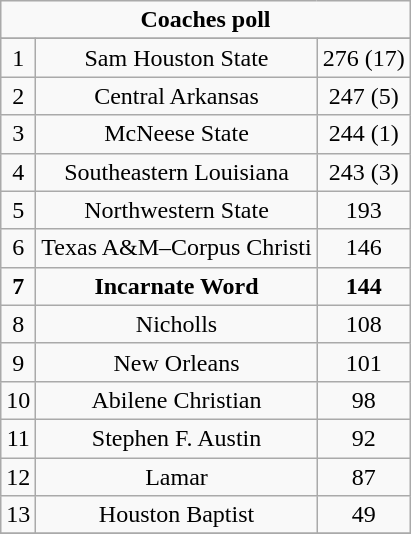<table class="wikitable">
<tr align="center">
<td align="center" Colspan="3"><strong>Coaches poll</strong></td>
</tr>
<tr align="center">
</tr>
<tr align="center">
<td>1</td>
<td>Sam Houston State</td>
<td>276 (17)</td>
</tr>
<tr align="center">
<td>2</td>
<td>Central Arkansas</td>
<td>247 (5)</td>
</tr>
<tr align="center">
<td>3</td>
<td>McNeese State</td>
<td>244 (1)</td>
</tr>
<tr align="center">
<td>4</td>
<td>Southeastern Louisiana</td>
<td>243 (3)</td>
</tr>
<tr align="center">
<td>5</td>
<td>Northwestern State</td>
<td>193</td>
</tr>
<tr align="center">
<td>6</td>
<td>Texas A&M–Corpus Christi</td>
<td>146</td>
</tr>
<tr align="center">
<td><strong>7</strong></td>
<td><strong>Incarnate Word</strong></td>
<td><strong>144</strong></td>
</tr>
<tr align="center">
<td>8</td>
<td>Nicholls</td>
<td>108</td>
</tr>
<tr align="center">
<td>9</td>
<td>New Orleans</td>
<td>101</td>
</tr>
<tr align="center">
<td>10</td>
<td>Abilene Christian</td>
<td>98</td>
</tr>
<tr align="center">
<td>11</td>
<td>Stephen F. Austin</td>
<td>92</td>
</tr>
<tr align="center">
<td>12</td>
<td>Lamar</td>
<td>87</td>
</tr>
<tr align="center">
<td>13</td>
<td>Houston Baptist</td>
<td>49</td>
</tr>
<tr align="center">
</tr>
</table>
